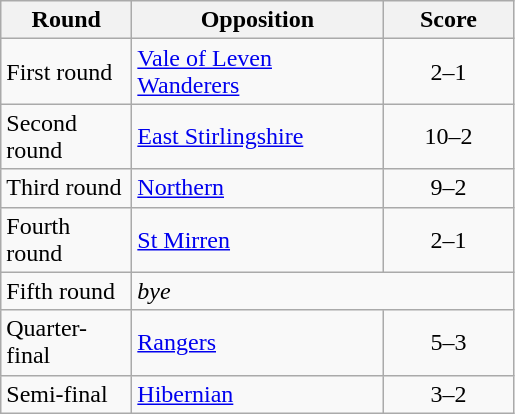<table class="wikitable" style="text-align:left;margin-left:1em;float:left">
<tr>
<th width=80>Round</th>
<th width=160>Opposition</th>
<th width=80>Score</th>
</tr>
<tr>
<td>First round</td>
<td><a href='#'>Vale of Leven Wanderers</a></td>
<td align=center>2–1</td>
</tr>
<tr>
<td>Second round</td>
<td><a href='#'>East Stirlingshire</a></td>
<td align=center>10–2</td>
</tr>
<tr>
<td>Third round</td>
<td><a href='#'>Northern</a></td>
<td align=center>9–2</td>
</tr>
<tr>
<td>Fourth round</td>
<td><a href='#'>St Mirren</a></td>
<td align=center>2–1</td>
</tr>
<tr>
<td>Fifth round</td>
<td colspan="2"><em>bye</em></td>
</tr>
<tr>
<td>Quarter-final</td>
<td><a href='#'>Rangers</a></td>
<td align=center>5–3</td>
</tr>
<tr>
<td>Semi-final</td>
<td><a href='#'>Hibernian</a></td>
<td align=center>3–2</td>
</tr>
</table>
